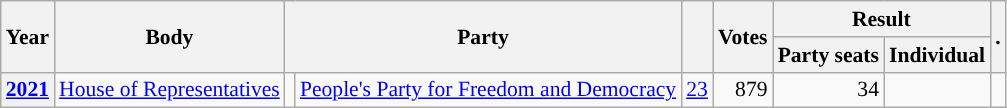<table class="wikitable plainrowheaders sortable" border=2 cellpadding=4 cellspacing=0 style="border: 1px #aaa solid; font-size: 90%; text-align:center;">
<tr>
<th scope="col" rowspan=2>Year</th>
<th scope="col" rowspan=2>Body</th>
<th scope="col" colspan=2 rowspan=2>Party</th>
<th scope="col" rowspan=2></th>
<th scope="col" rowspan=2>Votes</th>
<th scope="colgroup" colspan=2>Result</th>
<th scope="col" rowspan=2 class="unsortable">.</th>
</tr>
<tr>
<th scope="col">Party seats</th>
<th scope="col">Individual</th>
</tr>
<tr>
<th scope="row"><a href='#'>2021</a></th>
<td><a href='#'>House of Representatives</a></td>
<td style="background-color:"></td>
<td><a href='#'>People's Party for Freedom and Democracy</a></td>
<td style=text-align:right><a href='#'>23</a></td>
<td style=text-align:right>879</td>
<td style=text-align:right>34</td>
<td></td>
<td></td>
</tr>
</table>
